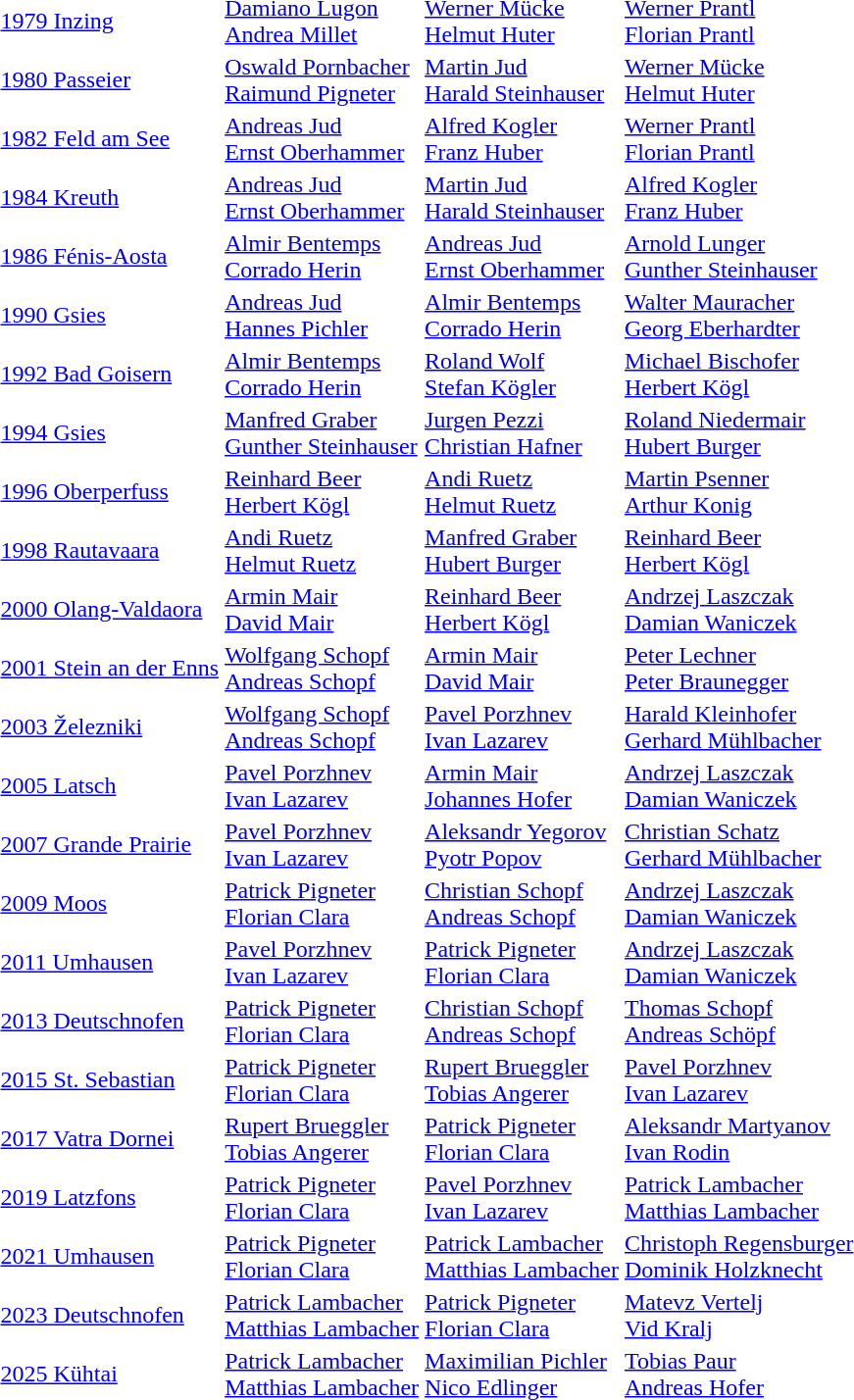<table>
<tr>
<td><a href='#'>1979 Inzing</a></td>
<td><a href='#'>Damiano Lugon</a><br><a href='#'>Andrea Millet</a><br></td>
<td><a href='#'>Werner Mücke</a><br><a href='#'>Helmut Huter</a><br></td>
<td><a href='#'>Werner Prantl</a><br><a href='#'>Florian Prantl</a><br></td>
</tr>
<tr>
<td><a href='#'>1980 Passeier</a></td>
<td><a href='#'>Oswald Pornbacher</a><br><a href='#'>Raimund Pigneter</a><br></td>
<td><a href='#'>Martin Jud</a><br><a href='#'>Harald Steinhauser</a><br></td>
<td><a href='#'>Werner Mücke</a><br><a href='#'>Helmut Huter</a><br></td>
</tr>
<tr>
<td><a href='#'>1982 Feld am See</a></td>
<td><a href='#'>Andreas Jud</a><br><a href='#'>Ernst Oberhammer</a><br></td>
<td><a href='#'>Alfred Kogler</a><br><a href='#'>Franz Huber</a><br></td>
<td><a href='#'>Werner Prantl</a><br><a href='#'>Florian Prantl</a><br></td>
</tr>
<tr>
<td><a href='#'>1984 Kreuth</a></td>
<td><a href='#'>Andreas Jud</a><br><a href='#'>Ernst Oberhammer</a><br></td>
<td><a href='#'>Martin Jud</a><br><a href='#'>Harald Steinhauser</a><br></td>
<td><a href='#'>Alfred Kogler</a><br><a href='#'>Franz Huber</a><br></td>
</tr>
<tr>
<td><a href='#'>1986 Fénis-Aosta</a></td>
<td><a href='#'>Almir Bentemps</a><br><a href='#'>Corrado Herin</a><br></td>
<td><a href='#'>Andreas Jud</a><br><a href='#'>Ernst Oberhammer</a><br></td>
<td><a href='#'>Arnold Lunger</a><br><a href='#'>Gunther Steinhauser</a><br></td>
</tr>
<tr>
<td><a href='#'>1990 Gsies</a></td>
<td><a href='#'>Andreas Jud</a><br><a href='#'>Hannes Pichler</a><br></td>
<td><a href='#'>Almir Bentemps</a><br><a href='#'>Corrado Herin</a><br></td>
<td><a href='#'>Walter Mauracher</a><br><a href='#'>Georg Eberhardter</a><br></td>
</tr>
<tr>
<td><a href='#'>1992 Bad Goisern</a></td>
<td><a href='#'>Almir Bentemps</a><br><a href='#'>Corrado Herin</a><br></td>
<td><a href='#'>Roland Wolf</a><br><a href='#'>Stefan Kögler</a><br></td>
<td><a href='#'>Michael Bischofer</a><br><a href='#'>Herbert Kögl</a><br></td>
</tr>
<tr>
<td><a href='#'>1994 Gsies</a></td>
<td><a href='#'>Manfred Graber</a><br><a href='#'>Gunther Steinhauser</a><br></td>
<td><a href='#'>Jurgen Pezzi</a><br><a href='#'>Christian Hafner</a><br></td>
<td><a href='#'>Roland Niedermair</a><br><a href='#'>Hubert Burger</a><br></td>
</tr>
<tr>
<td><a href='#'>1996 Oberperfuss</a></td>
<td><a href='#'>Reinhard Beer</a><br><a href='#'>Herbert Kögl</a><br></td>
<td><a href='#'>Andi Ruetz</a><br><a href='#'>Helmut Ruetz</a><br></td>
<td><a href='#'>Martin Psenner</a><br><a href='#'>Arthur Konig</a><br></td>
</tr>
<tr>
<td><a href='#'>1998 Rautavaara</a></td>
<td><a href='#'>Andi Ruetz</a><br><a href='#'>Helmut Ruetz</a><br></td>
<td><a href='#'>Manfred Graber</a><br><a href='#'>Hubert Burger</a><br></td>
<td><a href='#'>Reinhard Beer</a><br><a href='#'>Herbert Kögl</a><br></td>
</tr>
<tr>
<td><a href='#'>2000 Olang-Valdaora</a></td>
<td><a href='#'>Armin Mair</a><br><a href='#'>David Mair</a><br></td>
<td><a href='#'>Reinhard Beer</a><br><a href='#'>Herbert Kögl</a><br></td>
<td><a href='#'>Andrzej Laszczak</a><br><a href='#'>Damian Waniczek</a><br></td>
</tr>
<tr>
<td><a href='#'>2001 Stein an der Enns</a></td>
<td><a href='#'>Wolfgang Schopf</a><br><a href='#'>Andreas Schopf</a><br></td>
<td><a href='#'>Armin Mair</a><br><a href='#'>David Mair</a><br></td>
<td><a href='#'>Peter Lechner</a><br><a href='#'>Peter Braunegger</a><br></td>
</tr>
<tr>
<td><a href='#'>2003 Železniki</a></td>
<td><a href='#'>Wolfgang Schopf</a><br><a href='#'>Andreas Schopf</a><br></td>
<td><a href='#'>Pavel Porzhnev</a><br><a href='#'>Ivan Lazarev</a><br></td>
<td><a href='#'>Harald Kleinhofer</a><br><a href='#'>Gerhard Mühlbacher</a><br></td>
</tr>
<tr>
<td><a href='#'>2005 Latsch</a></td>
<td><a href='#'>Pavel Porzhnev</a><br><a href='#'>Ivan Lazarev</a><br></td>
<td><a href='#'>Armin Mair</a><br><a href='#'>Johannes Hofer</a><br></td>
<td><a href='#'>Andrzej Laszczak</a><br><a href='#'>Damian Waniczek</a><br></td>
</tr>
<tr>
<td><a href='#'>2007 Grande Prairie</a></td>
<td><a href='#'>Pavel Porzhnev</a><br><a href='#'>Ivan Lazarev</a><br></td>
<td><a href='#'>Aleksandr Yegorov</a><br><a href='#'>Pyotr Popov</a><br></td>
<td><a href='#'>Christian Schatz</a><br><a href='#'>Gerhard Mühlbacher</a><br></td>
</tr>
<tr>
<td><a href='#'>2009 Moos</a></td>
<td><a href='#'>Patrick Pigneter</a><br><a href='#'>Florian Clara</a><br></td>
<td><a href='#'>Christian Schopf</a><br><a href='#'>Andreas Schopf</a><br></td>
<td><a href='#'>Andrzej Laszczak</a><br><a href='#'>Damian Waniczek</a><br></td>
</tr>
<tr>
<td><a href='#'>2011 Umhausen</a></td>
<td><a href='#'>Pavel Porzhnev</a><br><a href='#'>Ivan Lazarev</a><br></td>
<td><a href='#'>Patrick Pigneter</a><br><a href='#'>Florian Clara</a><br></td>
<td><a href='#'>Andrzej Laszczak</a><br><a href='#'>Damian Waniczek</a><br></td>
</tr>
<tr>
<td><a href='#'>2013 Deutschnofen</a></td>
<td><a href='#'>Patrick Pigneter</a><br><a href='#'>Florian Clara</a><br></td>
<td><a href='#'>Christian Schopf</a><br><a href='#'>Andreas Schopf</a><br></td>
<td><a href='#'>Thomas Schopf</a><br><a href='#'>Andreas Schöpf</a><br></td>
</tr>
<tr>
<td><a href='#'>2015 St. Sebastian</a></td>
<td><a href='#'>Patrick Pigneter</a><br><a href='#'>Florian Clara</a><br></td>
<td><a href='#'>Rupert Brueggler</a><br><a href='#'>Tobias Angerer</a><br></td>
<td><a href='#'>Pavel Porzhnev</a><br><a href='#'>Ivan Lazarev</a><br></td>
</tr>
<tr>
<td><a href='#'>2017 Vatra Dornei</a></td>
<td><a href='#'>Rupert Brueggler</a><br><a href='#'>Tobias Angerer</a><br></td>
<td><a href='#'>Patrick Pigneter</a><br><a href='#'>Florian Clara</a><br></td>
<td><a href='#'>Aleksandr Martyanov</a><br><a href='#'>Ivan Rodin</a><br></td>
</tr>
<tr>
<td><a href='#'>2019 Latzfons</a></td>
<td><a href='#'>Patrick Pigneter</a><br><a href='#'>Florian Clara</a><br></td>
<td><a href='#'>Pavel Porzhnev</a><br><a href='#'>Ivan Lazarev</a><br></td>
<td><a href='#'>Patrick Lambacher</a><br><a href='#'>Matthias Lambacher</a><br></td>
</tr>
<tr>
<td><a href='#'>2021 Umhausen</a></td>
<td><a href='#'>Patrick Pigneter</a><br><a href='#'>Florian Clara</a><br></td>
<td><a href='#'>Patrick Lambacher</a><br><a href='#'>Matthias Lambacher</a><br></td>
<td><a href='#'>Christoph Regensburger</a><br><a href='#'>Dominik Holzknecht</a><br></td>
</tr>
<tr>
<td><a href='#'>2023 Deutschnofen</a></td>
<td><a href='#'>Patrick Lambacher</a><br><a href='#'>Matthias Lambacher</a><br></td>
<td><a href='#'>Patrick Pigneter</a><br><a href='#'>Florian Clara</a><br></td>
<td><a href='#'>Matevz Vertelj</a><br><a href='#'>Vid Kralj</a><br></td>
</tr>
<tr>
<td><a href='#'>2025 Kühtai</a></td>
<td><a href='#'>Patrick Lambacher</a><br><a href='#'>Matthias Lambacher</a><br></td>
<td><a href='#'>Maximilian Pichler</a><br><a href='#'>Nico Edlinger</a><br></td>
<td><a href='#'>Tobias Paur</a><br><a href='#'>Andreas Hofer</a><br></td>
</tr>
</table>
